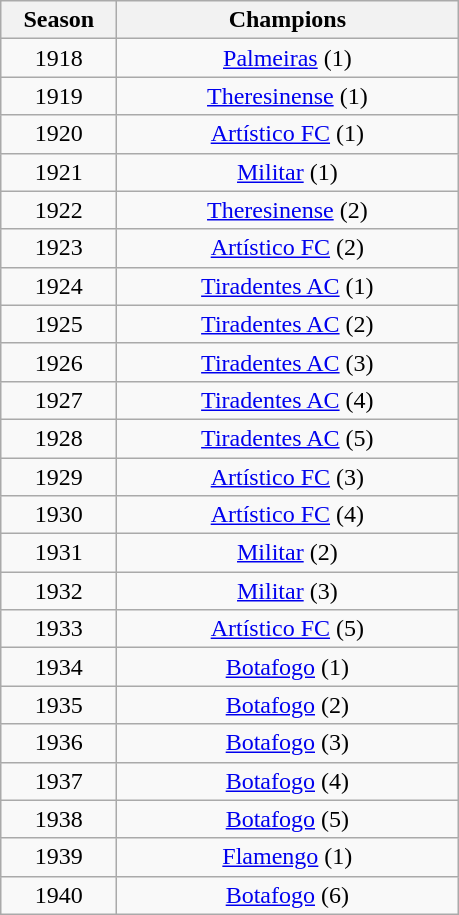<table class="wikitable" style="text-align:center; margin-left:1em;">
<tr>
<th style="width:70px">Season</th>
<th style="width:220px">Champions</th>
</tr>
<tr>
<td>1918</td>
<td><a href='#'>Palmeiras</a> (1)</td>
</tr>
<tr>
<td>1919</td>
<td><a href='#'>Theresinense</a> (1)</td>
</tr>
<tr>
<td>1920</td>
<td><a href='#'>Artístico FC</a> (1)</td>
</tr>
<tr>
<td>1921</td>
<td><a href='#'>Militar</a> (1)</td>
</tr>
<tr>
<td>1922</td>
<td><a href='#'>Theresinense</a> (2)</td>
</tr>
<tr>
<td>1923</td>
<td><a href='#'>Artístico FC</a> (2)</td>
</tr>
<tr>
<td>1924</td>
<td><a href='#'>Tiradentes AC</a> (1)</td>
</tr>
<tr>
<td>1925</td>
<td><a href='#'>Tiradentes AC</a> (2)</td>
</tr>
<tr>
<td>1926</td>
<td><a href='#'>Tiradentes AC</a> (3)</td>
</tr>
<tr>
<td>1927</td>
<td><a href='#'>Tiradentes AC</a> (4)</td>
</tr>
<tr>
<td>1928</td>
<td><a href='#'>Tiradentes AC</a> (5)</td>
</tr>
<tr>
<td>1929</td>
<td><a href='#'>Artístico FC</a> (3)</td>
</tr>
<tr>
<td>1930</td>
<td><a href='#'>Artístico FC</a> (4)</td>
</tr>
<tr>
<td>1931</td>
<td><a href='#'>Militar</a> (2)</td>
</tr>
<tr>
<td>1932</td>
<td><a href='#'>Militar</a> (3)</td>
</tr>
<tr>
<td>1933</td>
<td><a href='#'>Artístico FC</a> (5)</td>
</tr>
<tr>
<td>1934</td>
<td><a href='#'>Botafogo</a> (1)</td>
</tr>
<tr>
<td>1935</td>
<td><a href='#'>Botafogo</a> (2)</td>
</tr>
<tr>
<td>1936</td>
<td><a href='#'>Botafogo</a> (3)</td>
</tr>
<tr>
<td>1937</td>
<td><a href='#'>Botafogo</a> (4)</td>
</tr>
<tr>
<td>1938</td>
<td><a href='#'>Botafogo</a> (5)</td>
</tr>
<tr>
<td>1939</td>
<td><a href='#'>Flamengo</a> (1)</td>
</tr>
<tr>
<td>1940</td>
<td><a href='#'>Botafogo</a> (6)</td>
</tr>
</table>
